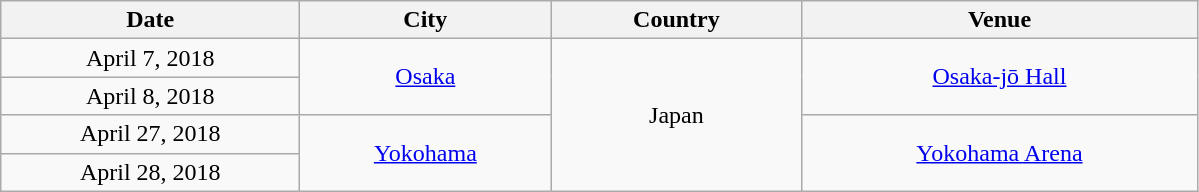<table class="wikitable plainrowheaders" style="text-align:center;">
<tr>
<th scope="col" style="width:12em;">Date</th>
<th scope="col" style="width:10em;">City</th>
<th scope="col" style="width:10em;">Country</th>
<th scope="col" style="width:16em;">Venue</th>
</tr>
<tr>
<td>April 7, 2018</td>
<td rowspan="2"><a href='#'>Osaka</a></td>
<td rowspan="4">Japan</td>
<td rowspan="2"><a href='#'>Osaka-jō Hall</a></td>
</tr>
<tr>
<td>April 8, 2018</td>
</tr>
<tr>
<td>April 27, 2018</td>
<td rowspan="2"><a href='#'>Yokohama</a></td>
<td rowspan="2"><a href='#'>Yokohama Arena</a></td>
</tr>
<tr>
<td>April 28, 2018</td>
</tr>
</table>
